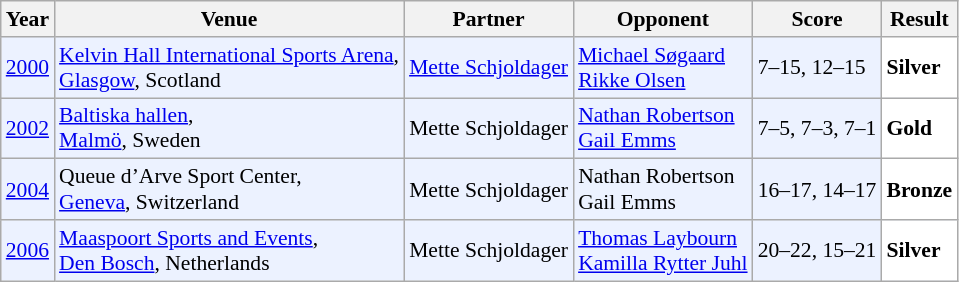<table class="sortable wikitable" style="font-size: 90%;">
<tr>
<th>Year</th>
<th>Venue</th>
<th>Partner</th>
<th>Opponent</th>
<th>Score</th>
<th>Result</th>
</tr>
<tr style="background:#ECF2FF">
<td align="center"><a href='#'>2000</a></td>
<td align="left"><a href='#'>Kelvin Hall International Sports Arena</a>,<br><a href='#'>Glasgow</a>, Scotland</td>
<td align="left"> <a href='#'>Mette Schjoldager</a></td>
<td align="left"> <a href='#'>Michael Søgaard</a><br> <a href='#'>Rikke Olsen</a></td>
<td align="left">7–15, 12–15</td>
<td style="text-align:left; background:white"> <strong>Silver</strong></td>
</tr>
<tr style="background:#ECF2FF">
<td align="center"><a href='#'>2002</a></td>
<td align="left"><a href='#'>Baltiska hallen</a>,<br><a href='#'>Malmö</a>, Sweden</td>
<td align="left"> Mette Schjoldager</td>
<td align="left"> <a href='#'>Nathan Robertson</a><br> <a href='#'>Gail Emms</a></td>
<td align="left">7–5, 7–3, 7–1</td>
<td style="text-align:left; background:white"> <strong>Gold</strong></td>
</tr>
<tr style="background:#ECF2FF">
<td align="center"><a href='#'>2004</a></td>
<td align="left">Queue d’Arve Sport Center,<br><a href='#'>Geneva</a>, Switzerland</td>
<td align="left"> Mette Schjoldager</td>
<td align="left"> Nathan Robertson<br> Gail Emms</td>
<td align="left">16–17, 14–17</td>
<td style="text-align:left; background:white"> <strong>Bronze</strong></td>
</tr>
<tr style="background:#ECF2FF">
<td align="center"><a href='#'>2006</a></td>
<td align="left"><a href='#'>Maaspoort Sports and Events</a>,<br><a href='#'>Den Bosch</a>, Netherlands</td>
<td align="left"> Mette Schjoldager</td>
<td align="left"> <a href='#'>Thomas Laybourn</a><br> <a href='#'>Kamilla Rytter Juhl</a></td>
<td align="left">20–22, 15–21</td>
<td style="text-align:left; background:white"> <strong>Silver</strong></td>
</tr>
</table>
